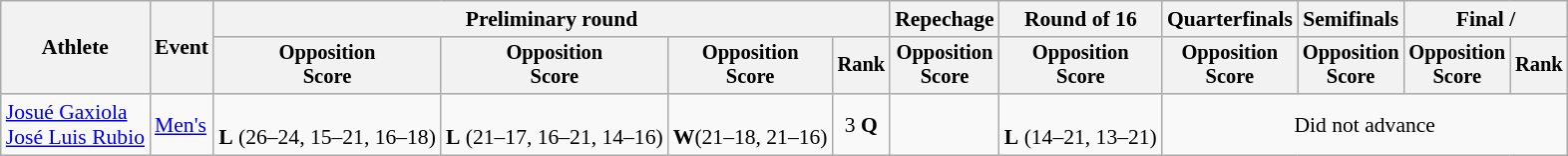<table class=wikitable style="font-size:90%">
<tr>
<th rowspan=2>Athlete</th>
<th rowspan=2>Event</th>
<th colspan=4>Preliminary round</th>
<th>Repechage</th>
<th>Round of 16</th>
<th>Quarterfinals</th>
<th>Semifinals</th>
<th colspan=2>Final / </th>
</tr>
<tr style=font-size:95%>
<th>Opposition<br>Score</th>
<th>Opposition<br>Score</th>
<th>Opposition<br>Score</th>
<th>Rank</th>
<th>Opposition<br>Score</th>
<th>Opposition<br>Score</th>
<th>Opposition<br>Score</th>
<th>Opposition<br>Score</th>
<th>Opposition<br>Score</th>
<th>Rank</th>
</tr>
<tr align=center>
<td align=left><a href='#'>Josué Gaxiola</a><br><a href='#'>José Luis Rubio</a></td>
<td align=left><a href='#'>Men's</a></td>
<td><br><strong>L</strong> (26–24, 15–21, 16–18)</td>
<td><br><strong>L</strong> (21–17, 16–21, 14–16)</td>
<td><br><strong>W</strong>(21–18, 21–16)</td>
<td>3 <strong>Q</strong></td>
<td></td>
<td><br><strong>L</strong> (14–21, 13–21)</td>
<td colspan=4>Did not advance</td>
</tr>
</table>
